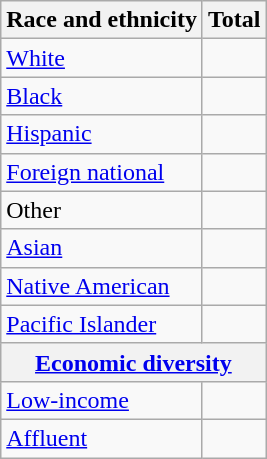<table class="wikitable floatright sortable collapsible"; text-align:right; font-size:80%;">
<tr>
<th>Race and ethnicity</th>
<th colspan="2" data-sort-type=number>Total</th>
</tr>
<tr>
<td><a href='#'>White</a></td>
<td align=right></td>
</tr>
<tr>
<td><a href='#'>Black</a></td>
<td align=right></td>
</tr>
<tr>
<td><a href='#'>Hispanic</a></td>
<td align=right></td>
</tr>
<tr>
<td><a href='#'>Foreign national</a></td>
<td align=right></td>
</tr>
<tr>
<td>Other</td>
<td align=right></td>
</tr>
<tr>
<td><a href='#'>Asian</a></td>
<td align=right></td>
</tr>
<tr>
<td><a href='#'>Native American</a></td>
<td align=right></td>
</tr>
<tr>
<td><a href='#'>Pacific Islander</a></td>
<td align=right></td>
</tr>
<tr>
<th colspan="4" data-sort-type=number><a href='#'>Economic diversity</a></th>
</tr>
<tr>
<td><a href='#'>Low-income</a></td>
<td align=right></td>
</tr>
<tr>
<td><a href='#'>Affluent</a></td>
<td align=right></td>
</tr>
</table>
